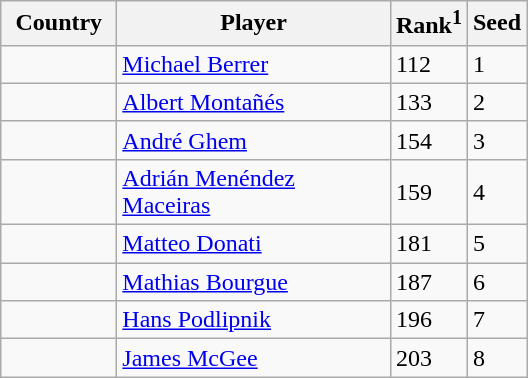<table class="sortable wikitable">
<tr>
<th width="70">Country</th>
<th width="175">Player</th>
<th>Rank<sup>1</sup></th>
<th>Seed</th>
</tr>
<tr>
<td></td>
<td><a href='#'>Michael Berrer</a></td>
<td>112</td>
<td>1</td>
</tr>
<tr>
<td></td>
<td><a href='#'>Albert Montañés</a></td>
<td>133</td>
<td>2</td>
</tr>
<tr>
<td></td>
<td><a href='#'>André Ghem</a></td>
<td>154</td>
<td>3</td>
</tr>
<tr>
<td></td>
<td><a href='#'>Adrián Menéndez Maceiras</a></td>
<td>159</td>
<td>4</td>
</tr>
<tr>
<td></td>
<td><a href='#'>Matteo Donati</a></td>
<td>181</td>
<td>5</td>
</tr>
<tr>
<td></td>
<td><a href='#'>Mathias Bourgue</a></td>
<td>187</td>
<td>6</td>
</tr>
<tr>
<td></td>
<td><a href='#'>Hans Podlipnik</a></td>
<td>196</td>
<td>7</td>
</tr>
<tr>
<td></td>
<td><a href='#'>James McGee</a></td>
<td>203</td>
<td>8</td>
</tr>
</table>
